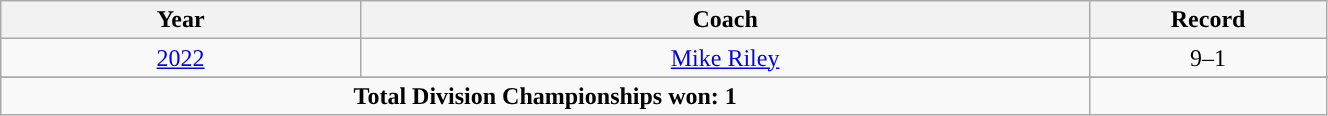<table class="wikitable" style="width:70%;text-align:center">
<tr>
<th>Year</th>
<th>Coach</th>
<th>Record</th>
</tr>
<tr>
<td><a href='#'>2022</a></td>
<td><a href='#'>Mike Riley</a></td>
<td>9–1</td>
</tr>
<tr>
</tr>
<tr>
<td colspan="2"><strong>Total Division Championships won: 1</strong></td>
<td colspan="1"></td>
</tr>
</table>
